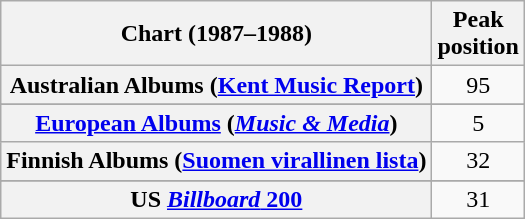<table class="wikitable sortable plainrowheaders" style="text-align:center">
<tr>
<th scope="col">Chart (1987–1988)</th>
<th scope="col">Peak<br>position</th>
</tr>
<tr>
<th scope="row">Australian Albums (<a href='#'>Kent Music Report</a>)</th>
<td>95</td>
</tr>
<tr>
</tr>
<tr>
</tr>
<tr>
</tr>
<tr>
<th scope="row"><a href='#'>European Albums</a> (<em><a href='#'>Music & Media</a></em>)</th>
<td>5</td>
</tr>
<tr>
<th scope="row">Finnish Albums (<a href='#'>Suomen virallinen lista</a>)</th>
<td>32</td>
</tr>
<tr>
</tr>
<tr>
</tr>
<tr>
</tr>
<tr>
</tr>
<tr>
</tr>
<tr>
</tr>
<tr>
<th scope="row">US <a href='#'><em>Billboard</em> 200</a></th>
<td>31</td>
</tr>
</table>
